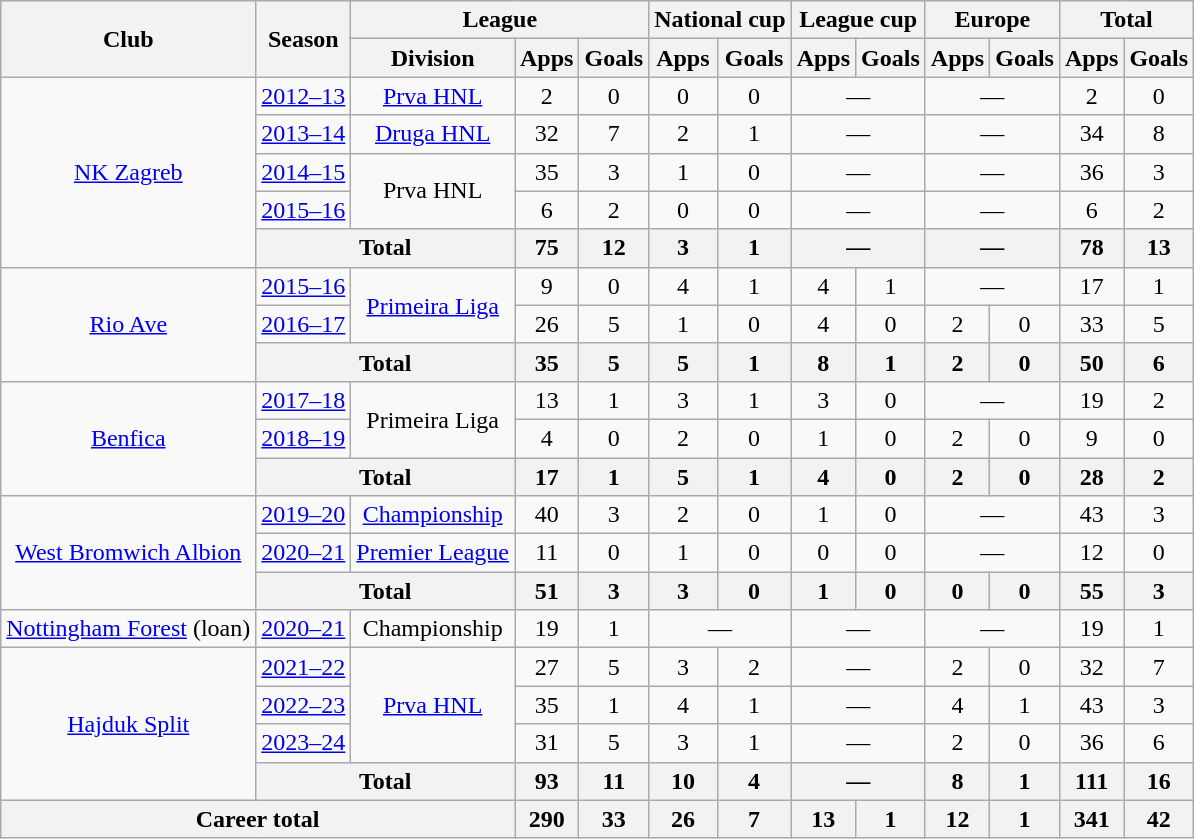<table class="wikitable" style="text-align:center">
<tr>
<th rowspan="2">Club</th>
<th rowspan="2">Season</th>
<th colspan="3">League</th>
<th colspan="2">National cup</th>
<th colspan="2">League cup</th>
<th colspan="2">Europe</th>
<th colspan="2">Total</th>
</tr>
<tr>
<th>Division</th>
<th>Apps</th>
<th>Goals</th>
<th>Apps</th>
<th>Goals</th>
<th>Apps</th>
<th>Goals</th>
<th>Apps</th>
<th>Goals</th>
<th>Apps</th>
<th>Goals</th>
</tr>
<tr>
<td rowspan="5"><a href='#'>NK Zagreb</a></td>
<td><a href='#'>2012–13</a></td>
<td><a href='#'>Prva HNL</a></td>
<td>2</td>
<td>0</td>
<td>0</td>
<td>0</td>
<td colspan="2">—</td>
<td colspan="2">—</td>
<td>2</td>
<td>0</td>
</tr>
<tr>
<td><a href='#'>2013–14</a></td>
<td><a href='#'>Druga HNL</a></td>
<td>32</td>
<td>7</td>
<td>2</td>
<td>1</td>
<td colspan="2">—</td>
<td colspan="2">—</td>
<td>34</td>
<td>8</td>
</tr>
<tr>
<td><a href='#'>2014–15</a></td>
<td rowspan="2">Prva HNL</td>
<td>35</td>
<td>3</td>
<td>1</td>
<td>0</td>
<td colspan="2">—</td>
<td colspan="2">—</td>
<td>36</td>
<td>3</td>
</tr>
<tr>
<td><a href='#'>2015–16</a></td>
<td>6</td>
<td>2</td>
<td>0</td>
<td>0</td>
<td colspan="2">—</td>
<td colspan="2">—</td>
<td>6</td>
<td>2</td>
</tr>
<tr>
<th colspan="2">Total</th>
<th>75</th>
<th>12</th>
<th>3</th>
<th>1</th>
<th colspan="2">—</th>
<th colspan="2">—</th>
<th>78</th>
<th>13</th>
</tr>
<tr>
<td rowspan="3"><a href='#'>Rio Ave</a></td>
<td><a href='#'>2015–16</a></td>
<td rowspan="2"><a href='#'>Primeira Liga</a></td>
<td>9</td>
<td>0</td>
<td>4</td>
<td>1</td>
<td>4</td>
<td>1</td>
<td colspan="2">—</td>
<td>17</td>
<td>1</td>
</tr>
<tr>
<td><a href='#'>2016–17</a></td>
<td>26</td>
<td>5</td>
<td>1</td>
<td>0</td>
<td>4</td>
<td>0</td>
<td>2</td>
<td>0</td>
<td>33</td>
<td>5</td>
</tr>
<tr>
<th colspan="2">Total</th>
<th>35</th>
<th>5</th>
<th>5</th>
<th>1</th>
<th>8</th>
<th>1</th>
<th>2</th>
<th>0</th>
<th>50</th>
<th>6</th>
</tr>
<tr>
<td rowspan="3"><a href='#'>Benfica</a></td>
<td><a href='#'>2017–18</a></td>
<td rowspan="2">Primeira Liga</td>
<td>13</td>
<td>1</td>
<td>3</td>
<td>1</td>
<td>3</td>
<td>0</td>
<td colspan="2">—</td>
<td>19</td>
<td>2</td>
</tr>
<tr>
<td><a href='#'>2018–19</a></td>
<td>4</td>
<td>0</td>
<td>2</td>
<td>0</td>
<td>1</td>
<td>0</td>
<td>2</td>
<td>0</td>
<td>9</td>
<td>0</td>
</tr>
<tr>
<th colspan="2">Total</th>
<th>17</th>
<th>1</th>
<th>5</th>
<th>1</th>
<th>4</th>
<th>0</th>
<th>2</th>
<th>0</th>
<th>28</th>
<th>2</th>
</tr>
<tr>
<td rowspan="3"><a href='#'>West Bromwich Albion</a></td>
<td><a href='#'>2019–20</a></td>
<td><a href='#'>Championship</a></td>
<td>40</td>
<td>3</td>
<td>2</td>
<td>0</td>
<td>1</td>
<td>0</td>
<td colspan="2">—</td>
<td>43</td>
<td>3</td>
</tr>
<tr>
<td><a href='#'>2020–21</a></td>
<td><a href='#'>Premier League</a></td>
<td>11</td>
<td>0</td>
<td>1</td>
<td>0</td>
<td>0</td>
<td>0</td>
<td colspan="2">—</td>
<td>12</td>
<td>0</td>
</tr>
<tr>
<th colspan="2">Total</th>
<th>51</th>
<th>3</th>
<th>3</th>
<th>0</th>
<th>1</th>
<th>0</th>
<th>0</th>
<th>0</th>
<th>55</th>
<th>3</th>
</tr>
<tr>
<td><a href='#'>Nottingham Forest</a> (loan)</td>
<td><a href='#'>2020–21</a></td>
<td>Championship</td>
<td>19</td>
<td>1</td>
<td colspan="2">—</td>
<td colspan="2">—</td>
<td colspan="2">—</td>
<td>19</td>
<td>1</td>
</tr>
<tr>
<td rowspan="4"><a href='#'>Hajduk Split</a></td>
<td><a href='#'>2021–22</a></td>
<td rowspan="3"><a href='#'>Prva HNL</a></td>
<td>27</td>
<td>5</td>
<td>3</td>
<td>2</td>
<td colspan="2">—</td>
<td>2</td>
<td>0</td>
<td>32</td>
<td>7</td>
</tr>
<tr>
<td><a href='#'>2022–23</a></td>
<td>35</td>
<td>1</td>
<td>4</td>
<td>1</td>
<td colspan="2">—</td>
<td>4</td>
<td>1</td>
<td>43</td>
<td>3</td>
</tr>
<tr>
<td><a href='#'>2023–24</a></td>
<td>31</td>
<td>5</td>
<td>3</td>
<td>1</td>
<td colspan="2">—</td>
<td>2</td>
<td>0</td>
<td>36</td>
<td>6</td>
</tr>
<tr>
<th colspan="2">Total</th>
<th>93</th>
<th>11</th>
<th>10</th>
<th>4</th>
<th colspan="2">—</th>
<th>8</th>
<th>1</th>
<th>111</th>
<th>16</th>
</tr>
<tr>
<th colspan="3">Career total</th>
<th>290</th>
<th>33</th>
<th>26</th>
<th>7</th>
<th>13</th>
<th>1</th>
<th>12</th>
<th>1</th>
<th>341</th>
<th>42</th>
</tr>
</table>
